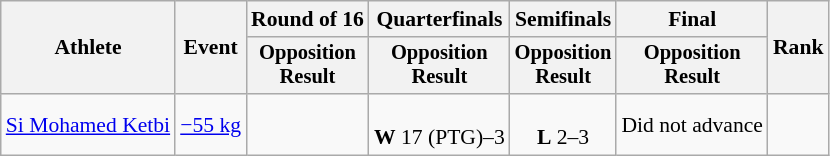<table class="wikitable" style="font-size:90%;">
<tr>
<th rowspan=2>Athlete</th>
<th rowspan=2>Event</th>
<th>Round of 16</th>
<th>Quarterfinals</th>
<th>Semifinals</th>
<th>Final</th>
<th rowspan=2>Rank</th>
</tr>
<tr style="font-size:95%">
<th>Opposition<br>Result</th>
<th>Opposition<br>Result</th>
<th>Opposition<br>Result</th>
<th>Opposition<br>Result</th>
</tr>
<tr align=center>
<td align=left><a href='#'>Si Mohamed Ketbi</a></td>
<td align=left><a href='#'>−55 kg</a></td>
<td></td>
<td><br><strong>W</strong> 17 (PTG)–3</td>
<td><br><strong>L</strong> 2–3</td>
<td>Did not advance</td>
<td></td>
</tr>
</table>
